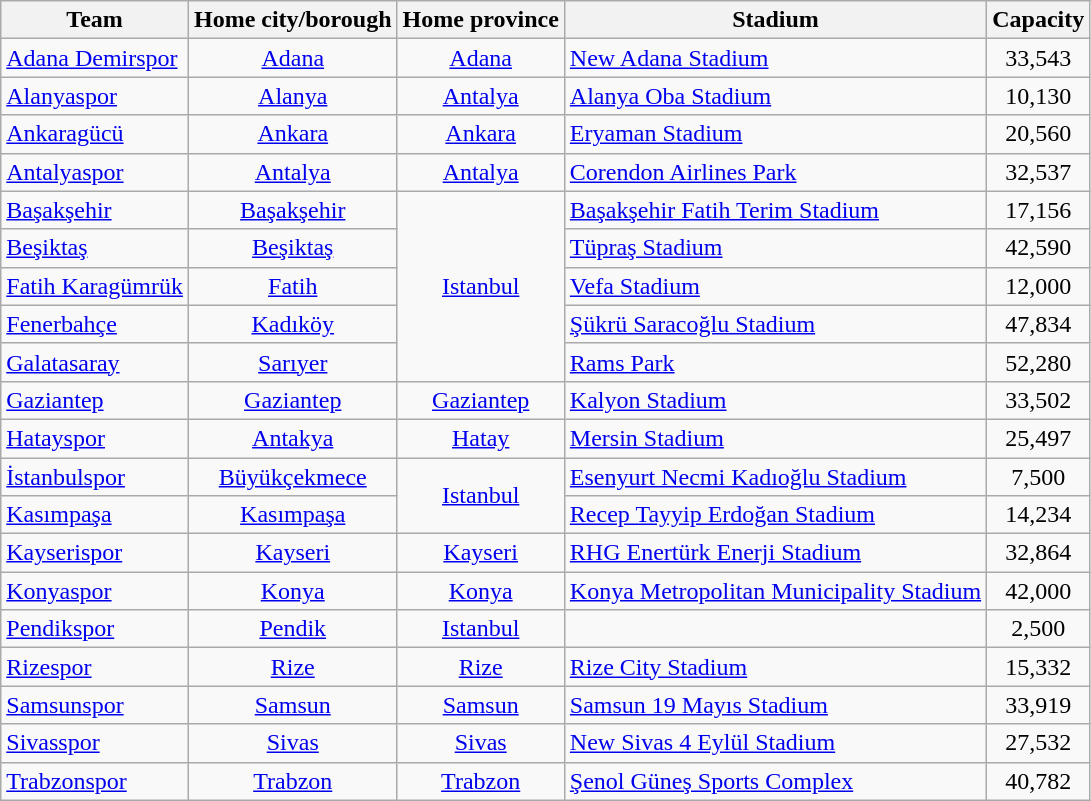<table class="wikitable sortable" style="text-align: center;">
<tr>
<th>Team</th>
<th>Home city/borough</th>
<th>Home province</th>
<th>Stadium</th>
<th>Capacity</th>
</tr>
<tr>
<td align=left><a href='#'>Adana Demirspor</a></td>
<td><a href='#'>Adana</a></td>
<td><a href='#'>Adana</a></td>
<td align=left><a href='#'>New Adana Stadium</a></td>
<td>33,543</td>
</tr>
<tr>
<td align=left><a href='#'>Alanyaspor</a></td>
<td><a href='#'>Alanya</a></td>
<td><a href='#'>Antalya</a></td>
<td align=left><a href='#'>Alanya Oba Stadium</a></td>
<td>10,130</td>
</tr>
<tr>
<td align=left><a href='#'>Ankaragücü</a></td>
<td><a href='#'>Ankara</a></td>
<td><a href='#'>Ankara</a></td>
<td align=left><a href='#'>Eryaman Stadium</a></td>
<td>20,560</td>
</tr>
<tr>
<td align=left><a href='#'>Antalyaspor</a></td>
<td><a href='#'>Antalya</a></td>
<td><a href='#'>Antalya</a></td>
<td align=left><a href='#'>Corendon Airlines Park</a></td>
<td>32,537</td>
</tr>
<tr>
<td align=left><a href='#'>Başakşehir</a></td>
<td><a href='#'>Başakşehir</a></td>
<td rowspan="5"><a href='#'>Istanbul</a></td>
<td align=left><a href='#'>Başakşehir Fatih Terim Stadium</a></td>
<td>17,156</td>
</tr>
<tr>
<td align=left><a href='#'>Beşiktaş</a></td>
<td><a href='#'>Beşiktaş</a></td>
<td align=left><a href='#'>Tüpraş Stadium</a></td>
<td>42,590</td>
</tr>
<tr>
<td align=left><a href='#'>Fatih Karagümrük</a></td>
<td><a href='#'>Fatih</a></td>
<td align=left><a href='#'>Vefa Stadium</a></td>
<td>12,000</td>
</tr>
<tr>
<td align=left><a href='#'>Fenerbahçe</a></td>
<td><a href='#'>Kadıköy</a></td>
<td align=left><a href='#'>Şükrü Saracoğlu Stadium</a></td>
<td>47,834</td>
</tr>
<tr>
<td align=left><a href='#'>Galatasaray</a></td>
<td><a href='#'>Sarıyer</a></td>
<td align=left><a href='#'>Rams Park</a></td>
<td>52,280</td>
</tr>
<tr>
<td align=left><a href='#'>Gaziantep</a></td>
<td><a href='#'>Gaziantep</a></td>
<td><a href='#'>Gaziantep</a></td>
<td align=left><a href='#'>Kalyon Stadium</a></td>
<td>33,502</td>
</tr>
<tr>
<td align=left><a href='#'>Hatayspor</a></td>
<td><a href='#'>Antakya</a></td>
<td><a href='#'>Hatay</a></td>
<td align=left><a href='#'>Mersin Stadium</a></td>
<td>25,497</td>
</tr>
<tr>
<td align=left><a href='#'>İstanbulspor</a></td>
<td><a href='#'>Büyükçekmece</a></td>
<td rowspan="2"><a href='#'>Istanbul</a></td>
<td align=left><a href='#'>Esenyurt Necmi Kadıoğlu Stadium</a></td>
<td>7,500</td>
</tr>
<tr>
<td align=left><a href='#'>Kasımpaşa</a></td>
<td><a href='#'>Kasımpaşa</a></td>
<td align=left><a href='#'>Recep Tayyip Erdoğan Stadium</a></td>
<td>14,234</td>
</tr>
<tr>
<td align=left><a href='#'>Kayserispor</a></td>
<td><a href='#'>Kayseri</a></td>
<td><a href='#'>Kayseri</a></td>
<td align=left><a href='#'>RHG Enertürk Enerji Stadium</a></td>
<td>32,864</td>
</tr>
<tr>
<td align=left><a href='#'>Konyaspor</a></td>
<td><a href='#'>Konya</a></td>
<td><a href='#'>Konya</a></td>
<td align=left><a href='#'>Konya Metropolitan Municipality Stadium</a></td>
<td>42,000</td>
</tr>
<tr>
<td align=left><a href='#'>Pendikspor</a></td>
<td><a href='#'>Pendik</a></td>
<td><a href='#'>Istanbul</a></td>
<td align=left></td>
<td>2,500</td>
</tr>
<tr>
<td align=left><a href='#'>Rizespor</a></td>
<td><a href='#'>Rize</a></td>
<td><a href='#'>Rize</a></td>
<td align=left><a href='#'>Rize City Stadium</a></td>
<td>15,332</td>
</tr>
<tr>
<td align=left><a href='#'>Samsunspor</a></td>
<td><a href='#'>Samsun</a></td>
<td><a href='#'>Samsun</a></td>
<td align=left><a href='#'>Samsun 19 Mayıs Stadium</a></td>
<td>33,919</td>
</tr>
<tr>
<td align=left><a href='#'>Sivasspor</a></td>
<td><a href='#'>Sivas</a></td>
<td><a href='#'>Sivas</a></td>
<td align=left><a href='#'>New Sivas 4 Eylül Stadium</a></td>
<td>27,532</td>
</tr>
<tr>
<td align=left><a href='#'>Trabzonspor</a></td>
<td><a href='#'>Trabzon</a></td>
<td><a href='#'>Trabzon</a></td>
<td align=left><a href='#'>Şenol Güneş Sports Complex</a></td>
<td>40,782</td>
</tr>
</table>
